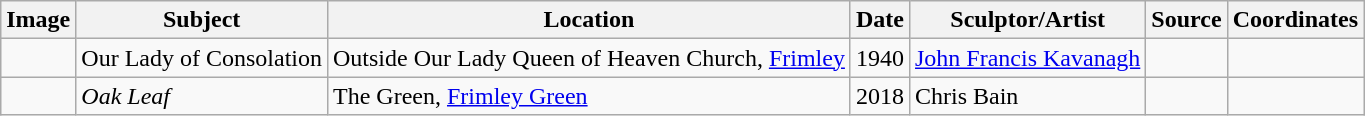<table class="wikitable sortable">
<tr>
<th>Image</th>
<th>Subject</th>
<th>Location</th>
<th>Date</th>
<th>Sculptor/Artist</th>
<th>Source</th>
<th>Coordinates</th>
</tr>
<tr>
<td></td>
<td>Our Lady of Consolation</td>
<td>Outside Our Lady Queen of Heaven Church, <a href='#'>Frimley</a></td>
<td>1940</td>
<td><a href='#'>John Francis Kavanagh</a></td>
<td></td>
<td></td>
</tr>
<tr>
<td></td>
<td><em>Oak Leaf</em></td>
<td>The Green, <a href='#'>Frimley Green</a></td>
<td>2018</td>
<td>Chris Bain</td>
<td></td>
<td></td>
</tr>
</table>
